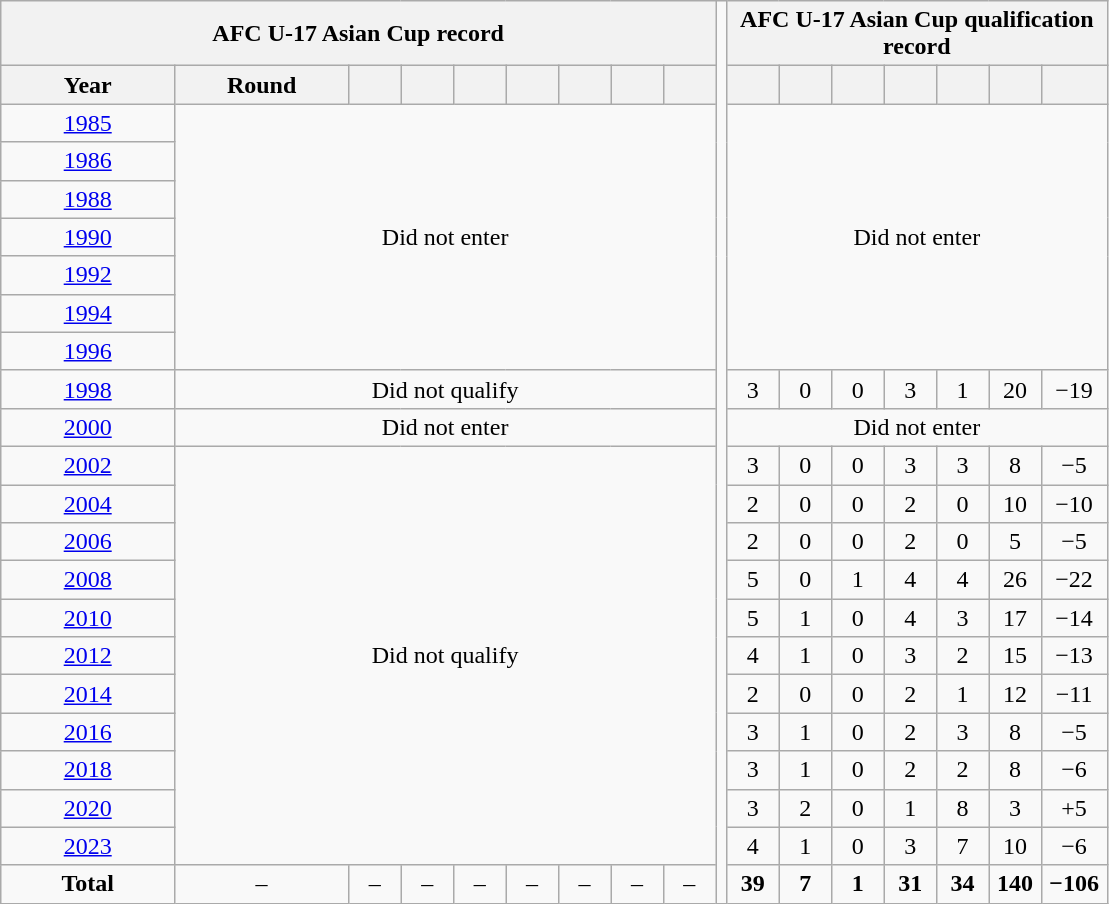<table class="wikitable" style="text-align: center;">
<tr>
<th colspan=9>AFC U-17 Asian Cup record</th>
<td width=1% rowspan=23></td>
<th colspan=7>AFC U-17 Asian Cup qualification record</th>
</tr>
<tr>
<th width=100>Year</th>
<th width=100>Round</th>
<th width=25></th>
<th width=25></th>
<th width=25></th>
<th width=25></th>
<th width=25></th>
<th width=25></th>
<th width=25></th>
<th width=25></th>
<th width=25></th>
<th width=25></th>
<th width=25></th>
<th width=25></th>
<th width=25></th>
<th width=25></th>
</tr>
<tr>
<td> <a href='#'>1985</a></td>
<td rowspan=7 colspan=8>Did not enter</td>
<td rowspan=7 colspan=8>Did not enter</td>
</tr>
<tr>
<td> <a href='#'>1986</a></td>
</tr>
<tr>
<td> <a href='#'>1988</a></td>
</tr>
<tr>
<td> <a href='#'>1990</a></td>
</tr>
<tr>
<td> <a href='#'>1992</a></td>
</tr>
<tr>
<td> <a href='#'>1994</a></td>
</tr>
<tr>
<td> <a href='#'>1996</a></td>
</tr>
<tr>
<td> <a href='#'>1998</a></td>
<td rowspan=1 colspan=8>Did not qualify</td>
<td>3</td>
<td>0</td>
<td>0</td>
<td>3</td>
<td>1</td>
<td>20</td>
<td>−19</td>
</tr>
<tr>
<td> <a href='#'>2000</a></td>
<td rowspan=1 colspan=8>Did not enter</td>
<td rowspan=1 colspan=8>Did not enter</td>
</tr>
<tr>
<td> <a href='#'>2002</a></td>
<td rowspan=11 colspan=8>Did not qualify</td>
<td>3</td>
<td>0</td>
<td>0</td>
<td>3</td>
<td>3</td>
<td>8</td>
<td>−5</td>
</tr>
<tr>
<td> <a href='#'>2004</a></td>
<td>2</td>
<td>0</td>
<td>0</td>
<td>2</td>
<td>0</td>
<td>10</td>
<td>−10</td>
</tr>
<tr>
<td> <a href='#'>2006</a></td>
<td>2</td>
<td>0</td>
<td>0</td>
<td>2</td>
<td>0</td>
<td>5</td>
<td>−5</td>
</tr>
<tr>
<td> <a href='#'>2008</a></td>
<td>5</td>
<td>0</td>
<td>1</td>
<td>4</td>
<td>4</td>
<td>26</td>
<td>−22</td>
</tr>
<tr>
<td> <a href='#'>2010</a></td>
<td>5</td>
<td>1</td>
<td>0</td>
<td>4</td>
<td>3</td>
<td>17</td>
<td>−14</td>
</tr>
<tr>
<td> <a href='#'>2012</a></td>
<td>4</td>
<td>1</td>
<td>0</td>
<td>3</td>
<td>2</td>
<td>15</td>
<td>−13</td>
</tr>
<tr>
<td> <a href='#'>2014</a></td>
<td>2</td>
<td>0</td>
<td>0</td>
<td>2</td>
<td>1</td>
<td>12</td>
<td>−11</td>
</tr>
<tr>
<td> <a href='#'>2016</a></td>
<td>3</td>
<td>1</td>
<td>0</td>
<td>2</td>
<td>3</td>
<td>8</td>
<td>−5</td>
</tr>
<tr>
<td> <a href='#'>2018</a></td>
<td>3</td>
<td>1</td>
<td>0</td>
<td>2</td>
<td>2</td>
<td>8</td>
<td>−6</td>
</tr>
<tr>
<td> <a href='#'>2020</a></td>
<td>3</td>
<td>2</td>
<td>0</td>
<td>1</td>
<td>8</td>
<td>3</td>
<td>+5</td>
</tr>
<tr>
<td> <a href='#'>2023</a></td>
<td>4</td>
<td>1</td>
<td>0</td>
<td>3</td>
<td>7</td>
<td>10</td>
<td>−6</td>
</tr>
<tr>
<td><strong>Total</strong></td>
<td>–</td>
<td>–</td>
<td>–</td>
<td>–</td>
<td>–</td>
<td>–</td>
<td>–</td>
<td>–</td>
<td><strong>39</strong></td>
<td><strong>7</strong></td>
<td><strong>1</strong></td>
<td><strong>31</strong></td>
<td><strong>34</strong></td>
<td><strong>140</strong></td>
<td><strong>−106</strong></td>
</tr>
</table>
